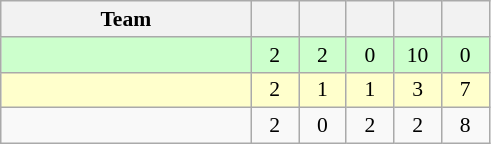<table class="wikitable" style="text-align: center; font-size:90% ">
<tr>
<th width=160>Team</th>
<th width=25></th>
<th width=25></th>
<th width=25></th>
<th width=25></th>
<th width=25></th>
</tr>
<tr bgcolor="ccffcc">
<td align=left></td>
<td>2</td>
<td>2</td>
<td>0</td>
<td>10</td>
<td>0</td>
</tr>
<tr bgcolor="ffffcc">
<td align=left></td>
<td>2</td>
<td>1</td>
<td>1</td>
<td>3</td>
<td>7</td>
</tr>
<tr>
<td align=left></td>
<td>2</td>
<td>0</td>
<td>2</td>
<td>2</td>
<td>8</td>
</tr>
</table>
